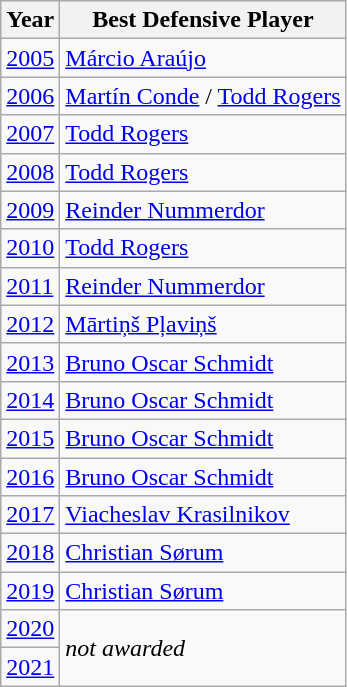<table class="wikitable sortable" style="display:inline-table;">
<tr>
<th>Year</th>
<th>Best Defensive Player</th>
</tr>
<tr>
<td><a href='#'>2005</a></td>
<td> <a href='#'>Márcio Araújo</a></td>
</tr>
<tr>
<td><a href='#'>2006</a></td>
<td> <a href='#'>Martín Conde</a> /  <a href='#'>Todd Rogers</a> </td>
</tr>
<tr>
<td><a href='#'>2007</a></td>
<td> <a href='#'>Todd Rogers</a> </td>
</tr>
<tr>
<td><a href='#'>2008</a></td>
<td> <a href='#'>Todd Rogers</a> </td>
</tr>
<tr>
<td><a href='#'>2009</a></td>
<td> <a href='#'>Reinder Nummerdor</a> </td>
</tr>
<tr>
<td><a href='#'>2010</a></td>
<td> <a href='#'>Todd Rogers</a> </td>
</tr>
<tr>
<td><a href='#'>2011</a></td>
<td> <a href='#'>Reinder Nummerdor</a> </td>
</tr>
<tr>
<td><a href='#'>2012</a></td>
<td> <a href='#'>Mārtiņš Pļaviņš</a></td>
</tr>
<tr>
<td><a href='#'>2013</a></td>
<td> <a href='#'>Bruno Oscar Schmidt</a> </td>
</tr>
<tr>
<td><a href='#'>2014</a></td>
<td> <a href='#'>Bruno Oscar Schmidt</a> </td>
</tr>
<tr>
<td><a href='#'>2015</a></td>
<td> <a href='#'>Bruno Oscar Schmidt</a> </td>
</tr>
<tr>
<td><a href='#'>2016</a></td>
<td> <a href='#'>Bruno Oscar Schmidt</a> </td>
</tr>
<tr>
<td><a href='#'>2017</a></td>
<td> <a href='#'>Viacheslav Krasilnikov</a></td>
</tr>
<tr>
<td><a href='#'>2018</a></td>
<td> <a href='#'>Christian Sørum</a> </td>
</tr>
<tr>
<td><a href='#'>2019</a></td>
<td> <a href='#'>Christian Sørum</a> </td>
</tr>
<tr>
<td><a href='#'>2020</a></td>
<td rowspan=2><em>not awarded</em></td>
</tr>
<tr>
<td><a href='#'>2021</a></td>
</tr>
</table>
